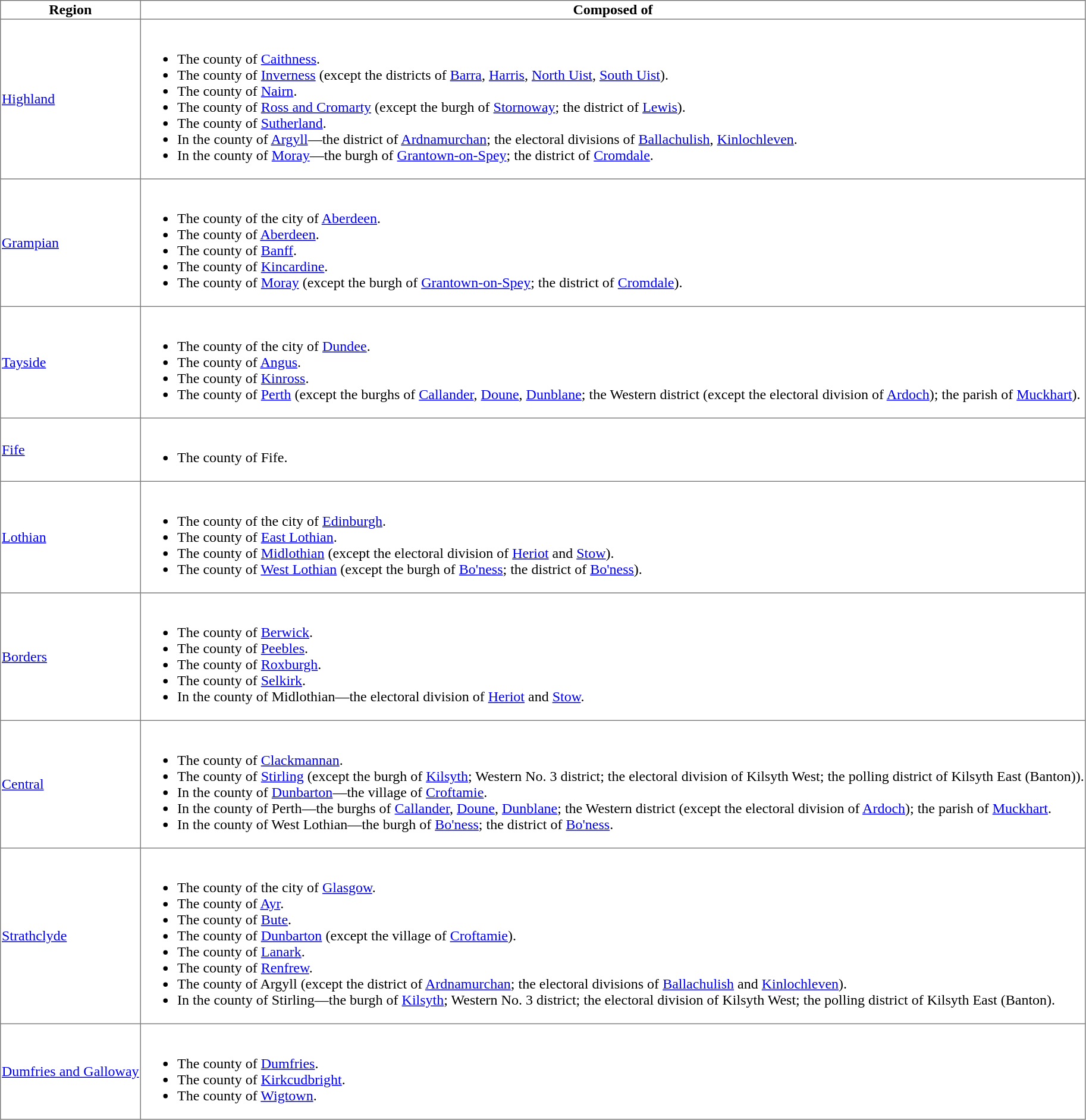<table border="1" class="toccolours" style="border-collapse: collapse">
<tr>
<th>Region</th>
<th>Composed of</th>
</tr>
<tr>
<td><a href='#'>Highland</a></td>
<td><br><ul><li>The county of <a href='#'>Caithness</a>.</li><li>The county of <a href='#'>Inverness</a> (except the districts of <a href='#'>Barra</a>, <a href='#'>Harris</a>, <a href='#'>North Uist</a>, <a href='#'>South Uist</a>).</li><li>The county of <a href='#'>Nairn</a>.</li><li>The county of <a href='#'>Ross and Cromarty</a> (except the burgh of <a href='#'>Stornoway</a>; the district of <a href='#'>Lewis</a>).</li><li>The county of <a href='#'>Sutherland</a>.</li><li>In the county of <a href='#'>Argyll</a>—the district of <a href='#'>Ardnamurchan</a>; the electoral divisions of <a href='#'>Ballachulish</a>, <a href='#'>Kinlochleven</a>.</li><li>In the county of <a href='#'>Moray</a>—the burgh of <a href='#'>Grantown-on-Spey</a>; the district of <a href='#'>Cromdale</a>.</li></ul></td>
</tr>
<tr>
<td><a href='#'>Grampian</a></td>
<td><br><ul><li>The county of the city of <a href='#'>Aberdeen</a>.</li><li>The county of <a href='#'>Aberdeen</a>.</li><li>The county of <a href='#'>Banff</a>.</li><li>The county of <a href='#'>Kincardine</a>.</li><li>The county of <a href='#'>Moray</a> (except the burgh of <a href='#'>Grantown-on-Spey</a>; the district of <a href='#'>Cromdale</a>).</li></ul></td>
</tr>
<tr>
<td><a href='#'>Tayside</a></td>
<td><br><ul><li>The county of the city of <a href='#'>Dundee</a>.</li><li>The county of <a href='#'>Angus</a>.</li><li>The county of <a href='#'>Kinross</a>.</li><li>The county of <a href='#'>Perth</a> (except the burghs of <a href='#'>Callander</a>, <a href='#'>Doune</a>, <a href='#'>Dunblane</a>; the Western district (except the electoral division of <a href='#'>Ardoch</a>); the parish of <a href='#'>Muckhart</a>).</li></ul></td>
</tr>
<tr>
<td><a href='#'>Fife</a></td>
<td><br><ul><li>The county of Fife.</li></ul></td>
</tr>
<tr>
<td><a href='#'>Lothian</a></td>
<td><br><ul><li>The county of the city of <a href='#'>Edinburgh</a>.</li><li>The county of <a href='#'>East Lothian</a>.</li><li>The county of <a href='#'>Midlothian</a> (except the electoral division of <a href='#'>Heriot</a> and <a href='#'>Stow</a>).</li><li>The county of <a href='#'>West Lothian</a> (except the burgh of <a href='#'>Bo'ness</a>; the district of <a href='#'>Bo'ness</a>).</li></ul></td>
</tr>
<tr>
<td><a href='#'>Borders</a></td>
<td><br><ul><li>The county of <a href='#'>Berwick</a>.</li><li>The county of <a href='#'>Peebles</a>.</li><li>The county of <a href='#'>Roxburgh</a>.</li><li>The county of <a href='#'>Selkirk</a>.</li><li>In the county of Midlothian—the electoral division of <a href='#'>Heriot</a> and <a href='#'>Stow</a>.</li></ul></td>
</tr>
<tr>
<td><a href='#'>Central</a></td>
<td><br><ul><li>The county of <a href='#'>Clackmannan</a>.</li><li>The county of <a href='#'>Stirling</a> (except the burgh of <a href='#'>Kilsyth</a>; Western No. 3 district; the electoral division of Kilsyth West; the polling district of Kilsyth East (Banton)).</li><li>In the county of <a href='#'>Dunbarton</a>—the village of <a href='#'>Croftamie</a>.</li><li>In the county of Perth—the burghs of <a href='#'>Callander</a>, <a href='#'>Doune</a>, <a href='#'>Dunblane</a>; the Western district (except the electoral division of <a href='#'>Ardoch</a>); the parish of <a href='#'>Muckhart</a>.</li><li>In the county of West Lothian—the burgh of <a href='#'>Bo'ness</a>; the district of <a href='#'>Bo'ness</a>.</li></ul></td>
</tr>
<tr>
<td><a href='#'>Strathclyde</a></td>
<td><br><ul><li>The county of the city of <a href='#'>Glasgow</a>.</li><li>The county of <a href='#'>Ayr</a>.</li><li>The county of <a href='#'>Bute</a>.</li><li>The county of <a href='#'>Dunbarton</a> (except the village of <a href='#'>Croftamie</a>).</li><li>The county of <a href='#'>Lanark</a>.</li><li>The county of <a href='#'>Renfrew</a>.</li><li>The county of Argyll (except the district of <a href='#'>Ardnamurchan</a>; the electoral divisions of <a href='#'>Ballachulish</a> and <a href='#'>Kinlochleven</a>).</li><li>In the county of Stirling—the burgh of <a href='#'>Kilsyth</a>; Western No. 3 district; the electoral division of Kilsyth West; the polling district of Kilsyth East (Banton).</li></ul></td>
</tr>
<tr>
<td><a href='#'>Dumfries and Galloway</a></td>
<td><br><ul><li>The county of <a href='#'>Dumfries</a>.</li><li>The county of <a href='#'>Kirkcudbright</a>.</li><li>The county of <a href='#'>Wigtown</a>.</li></ul></td>
</tr>
</table>
